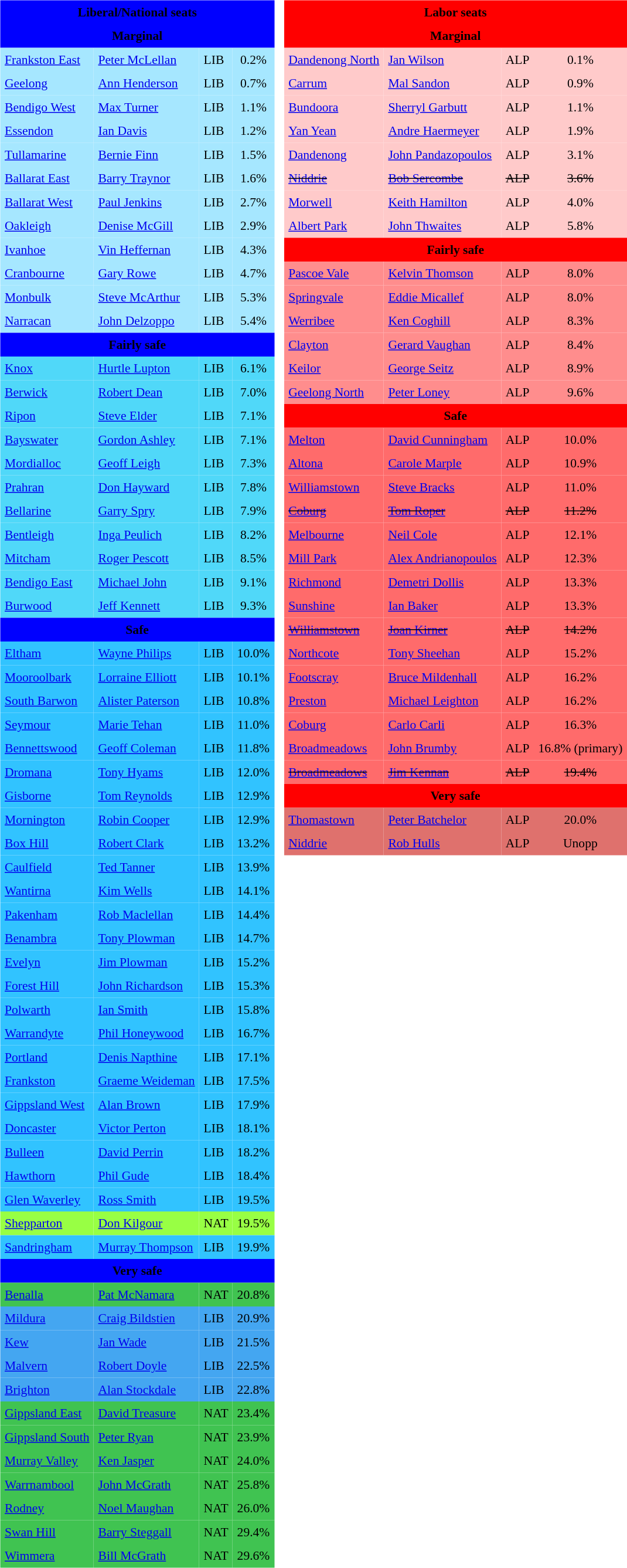<table>
<tr>
<td><br><table class="toccolours" align="left" cellpadding="5" cellspacing="0" style="margin-right: .5em; margin-top: .4em; font-size: 90%; float:left">
<tr>
<td COLSPAN=4 align="center" bgcolor="blue"><span><strong>Liberal/National seats</strong></span></td>
</tr>
<tr>
<td COLSPAN=4 align="center" bgcolor="blue"><span><strong>Marginal</strong></span></td>
</tr>
<tr>
<td align="left" bgcolor="A6E7FF"><a href='#'>Frankston East</a></td>
<td align="left" bgcolor="A6E7FF"><a href='#'>Peter McLellan</a></td>
<td align="left" bgcolor="A6E7FF">LIB</td>
<td align="center" bgcolor="A6E7FF">0.2%</td>
</tr>
<tr>
<td align="left" bgcolor="A6E7FF"><a href='#'>Geelong</a></td>
<td align="left" bgcolor="A6E7FF"><a href='#'>Ann Henderson</a></td>
<td align="left" bgcolor="A6E7FF">LIB</td>
<td align="center" bgcolor="A6E7FF">0.7%</td>
</tr>
<tr>
<td align="left" bgcolor="A6E7FF"><a href='#'>Bendigo West</a></td>
<td align="left" bgcolor="A6E7FF"><a href='#'>Max Turner</a></td>
<td align="left" bgcolor="A6E7FF">LIB</td>
<td align="center" bgcolor="A6E7FF">1.1%</td>
</tr>
<tr>
<td align="left" bgcolor="A6E7FF"><a href='#'>Essendon</a></td>
<td align="left" bgcolor="A6E7FF"><a href='#'>Ian Davis</a></td>
<td align="left" bgcolor="A6E7FF">LIB</td>
<td align="center" bgcolor="A6E7FF">1.2%</td>
</tr>
<tr>
<td align="left" bgcolor="A6E7FF"><a href='#'>Tullamarine</a></td>
<td align="left" bgcolor="A6E7FF"><a href='#'>Bernie Finn</a></td>
<td align="left" bgcolor="A6E7FF">LIB</td>
<td align="center" bgcolor="A6E7FF">1.5%</td>
</tr>
<tr>
<td align="left" bgcolor="A6E7FF"><a href='#'>Ballarat East</a></td>
<td align="left" bgcolor="A6E7FF"><a href='#'>Barry Traynor</a></td>
<td align="left" bgcolor="A6E7FF">LIB</td>
<td align="center" bgcolor="A6E7FF">1.6%</td>
</tr>
<tr>
<td align="left" bgcolor="A6E7FF"><a href='#'>Ballarat West</a></td>
<td align="left" bgcolor="A6E7FF"><a href='#'>Paul Jenkins</a></td>
<td align="left" bgcolor="A6E7FF">LIB</td>
<td align="center" bgcolor="A6E7FF">2.7%</td>
</tr>
<tr>
<td align="left" bgcolor="A6E7FF"><a href='#'>Oakleigh</a></td>
<td align="left" bgcolor="A6E7FF"><a href='#'>Denise McGill</a></td>
<td align="left" bgcolor="A6E7FF">LIB</td>
<td align="center" bgcolor="A6E7FF">2.9%</td>
</tr>
<tr>
<td align="left" bgcolor="A6E7FF"><a href='#'>Ivanhoe</a></td>
<td align="left" bgcolor="A6E7FF"><a href='#'>Vin Heffernan</a></td>
<td align="left" bgcolor="A6E7FF">LIB</td>
<td align="center" bgcolor="A6E7FF">4.3%</td>
</tr>
<tr>
<td align="left" bgcolor="A6E7FF"><a href='#'>Cranbourne</a></td>
<td align="left" bgcolor="A6E7FF"><a href='#'>Gary Rowe</a></td>
<td align="left" bgcolor="A6E7FF">LIB</td>
<td align="center" bgcolor="A6E7FF">4.7%</td>
</tr>
<tr>
<td align="left" bgcolor="A6E7FF"><a href='#'>Monbulk</a></td>
<td align="left" bgcolor="A6E7FF"><a href='#'>Steve McArthur</a></td>
<td align="left" bgcolor="A6E7FF">LIB</td>
<td align="center" bgcolor="A6E7FF">5.3%</td>
</tr>
<tr>
<td align="left" bgcolor="A6E7FF"><a href='#'>Narracan</a></td>
<td align="left" bgcolor="A6E7FF"><a href='#'>John Delzoppo</a></td>
<td align="left" bgcolor="A6E7FF">LIB</td>
<td align="center" bgcolor="A6E7FF">5.4%</td>
</tr>
<tr>
<td COLSPAN=4 align="center" bgcolor="blue"><span><strong>Fairly safe</strong></span></td>
</tr>
<tr>
<td align="left" bgcolor="50D8F9"><a href='#'>Knox</a></td>
<td align="left" bgcolor="50D8F9"><a href='#'>Hurtle Lupton</a></td>
<td align="left" bgcolor="50D8F9">LIB</td>
<td align="center" bgcolor="50D8F9">6.1%</td>
</tr>
<tr>
<td align="left" bgcolor="50D8F9"><a href='#'>Berwick</a></td>
<td align="left" bgcolor="50D8F9"><a href='#'>Robert Dean</a></td>
<td align="left" bgcolor="50D8F9">LIB</td>
<td align="center" bgcolor="50D8F9">7.0%</td>
</tr>
<tr>
<td align="left" bgcolor="50D8F9"><a href='#'>Ripon</a></td>
<td align="left" bgcolor="50D8F9"><a href='#'>Steve Elder</a></td>
<td align="left" bgcolor="50D8F9">LIB</td>
<td align="center" bgcolor="50D8F9">7.1%</td>
</tr>
<tr>
<td align="left" bgcolor="50D8F9"><a href='#'>Bayswater</a></td>
<td align="left" bgcolor="50D8F9"><a href='#'>Gordon Ashley</a></td>
<td align="left" bgcolor="50D8F9">LIB</td>
<td align="center" bgcolor="50D8F9">7.1%</td>
</tr>
<tr>
<td align="left" bgcolor="50D8F9"><a href='#'>Mordialloc</a></td>
<td align="left" bgcolor="50D8F9"><a href='#'>Geoff Leigh</a></td>
<td align="left" bgcolor="50D8F9">LIB</td>
<td align="center" bgcolor="50D8F9">7.3%</td>
</tr>
<tr>
<td align="left" bgcolor="50D8F9"><a href='#'>Prahran</a></td>
<td align="left" bgcolor="50D8F9"><a href='#'>Don Hayward</a></td>
<td align="left" bgcolor="50D8F9">LIB</td>
<td align="center" bgcolor="50D8F9">7.8%</td>
</tr>
<tr>
<td align="left" bgcolor="50D8F9"><a href='#'>Bellarine</a></td>
<td align="left" bgcolor="50D8F9"><a href='#'>Garry Spry</a></td>
<td align="left" bgcolor="50D8F9">LIB</td>
<td align="center" bgcolor="50D8F9">7.9%</td>
</tr>
<tr>
<td align="left" bgcolor="50D8F9"><a href='#'>Bentleigh</a></td>
<td align="left" bgcolor="50D8F9"><a href='#'>Inga Peulich</a></td>
<td align="left" bgcolor="50D8F9">LIB</td>
<td align="center" bgcolor="50D8F9">8.2%</td>
</tr>
<tr>
<td align="left" bgcolor="50D8F9"><a href='#'>Mitcham</a></td>
<td align="left" bgcolor="50D8F9"><a href='#'>Roger Pescott</a></td>
<td align="left" bgcolor="50D8F9">LIB</td>
<td align="center" bgcolor="50D8F9">8.5%</td>
</tr>
<tr>
<td align="left" bgcolor="50D8F9"><a href='#'>Bendigo East</a></td>
<td align="left" bgcolor="50D8F9"><a href='#'>Michael John</a></td>
<td align="left" bgcolor="50D8F9">LIB</td>
<td align="center" bgcolor="50D8F9">9.1%</td>
</tr>
<tr>
<td align="left" bgcolor="50D8F9"><a href='#'>Burwood</a></td>
<td align="left" bgcolor="50D8F9"><a href='#'>Jeff Kennett</a></td>
<td align="left" bgcolor="50D8F9">LIB</td>
<td align="center" bgcolor="50D8F9">9.3%</td>
</tr>
<tr>
<td COLSPAN=4 align="center" bgcolor="blue"><span><strong>Safe</strong></span></td>
</tr>
<tr>
<td align="left" bgcolor="31C3FF"><a href='#'>Eltham</a></td>
<td align="left" bgcolor="31C3FF"><a href='#'>Wayne Philips</a></td>
<td align="left" bgcolor="31C3FF">LIB</td>
<td align="center" bgcolor="31C3FF">10.0%</td>
</tr>
<tr>
<td align="left" bgcolor="31C3FF"><a href='#'>Mooroolbark</a></td>
<td align="left" bgcolor="31C3FF"><a href='#'>Lorraine Elliott</a></td>
<td align="left" bgcolor="31C3FF">LIB</td>
<td align="center" bgcolor="31C3FF">10.1%</td>
</tr>
<tr>
<td align="left" bgcolor="31C3FF"><a href='#'>South Barwon</a></td>
<td align="left" bgcolor="31C3FF"><a href='#'>Alister Paterson</a></td>
<td align="left" bgcolor="31C3FF">LIB</td>
<td align="center" bgcolor="31C3FF">10.8%</td>
</tr>
<tr>
<td align="left" bgcolor="31C3FF"><a href='#'>Seymour</a></td>
<td align="left" bgcolor="31C3FF"><a href='#'>Marie Tehan</a></td>
<td align="left" bgcolor="31C3FF">LIB</td>
<td align="center" bgcolor="31C3FF">11.0%</td>
</tr>
<tr>
<td align="left" bgcolor="31C3FF"><a href='#'>Bennettswood</a></td>
<td align="left" bgcolor="31C3FF"><a href='#'>Geoff Coleman</a></td>
<td align="left" bgcolor="31C3FF">LIB</td>
<td align="center" bgcolor="31C3FF">11.8%</td>
</tr>
<tr>
<td align="left" bgcolor="31C3FF"><a href='#'>Dromana</a></td>
<td align="left" bgcolor="31C3FF"><a href='#'>Tony Hyams</a></td>
<td align="left" bgcolor="31C3FF">LIB</td>
<td align="center" bgcolor="31C3FF">12.0%</td>
</tr>
<tr>
<td align="left" bgcolor="31C3FF"><a href='#'>Gisborne</a></td>
<td align="left" bgcolor="31C3FF"><a href='#'>Tom Reynolds</a></td>
<td align="left" bgcolor="31C3FF">LIB</td>
<td align="center" bgcolor="31C3FF">12.9%</td>
</tr>
<tr>
<td align="left" bgcolor="31C3FF"><a href='#'>Mornington</a></td>
<td align="left" bgcolor="31C3FF"><a href='#'>Robin Cooper</a></td>
<td align="left" bgcolor="31C3FF">LIB</td>
<td align="center" bgcolor="31C3FF">12.9%</td>
</tr>
<tr>
<td align="left" bgcolor="31C3FF"><a href='#'>Box Hill</a></td>
<td align="left" bgcolor="31C3FF"><a href='#'>Robert Clark</a></td>
<td align="left" bgcolor="31C3FF">LIB</td>
<td align="center" bgcolor="31C3FF">13.2%</td>
</tr>
<tr>
<td align="left" bgcolor="31C3FF"><a href='#'>Caulfield</a></td>
<td align="left" bgcolor="31C3FF"><a href='#'>Ted Tanner</a></td>
<td align="left" bgcolor="31C3FF">LIB</td>
<td align="center" bgcolor="31C3FF">13.9%</td>
</tr>
<tr>
<td align="left" bgcolor="31C3FF"><a href='#'>Wantirna</a></td>
<td align="left" bgcolor="31C3FF"><a href='#'>Kim Wells</a></td>
<td align="left" bgcolor="31C3FF">LIB</td>
<td align="center" bgcolor="31C3FF">14.1%</td>
</tr>
<tr>
<td align="left" bgcolor="31C3FF"><a href='#'>Pakenham</a></td>
<td align="left" bgcolor="31C3FF"><a href='#'>Rob Maclellan</a></td>
<td align="left" bgcolor="31C3FF">LIB</td>
<td align="center" bgcolor="31C3FF">14.4%</td>
</tr>
<tr>
<td align="left" bgcolor="31C3FF"><a href='#'>Benambra</a></td>
<td align="left" bgcolor="31C3FF"><a href='#'>Tony Plowman</a></td>
<td align="left" bgcolor="31C3FF">LIB</td>
<td align="center" bgcolor="31C3FF">14.7%</td>
</tr>
<tr>
<td align="left" bgcolor="31C3FF"><a href='#'>Evelyn</a></td>
<td align="left" bgcolor="31C3FF"><a href='#'>Jim Plowman</a></td>
<td align="left" bgcolor="31C3FF">LIB</td>
<td align="center" bgcolor="31C3FF">15.2%</td>
</tr>
<tr>
<td align="left" bgcolor="31C3FF"><a href='#'>Forest Hill</a></td>
<td align="left" bgcolor="31C3FF"><a href='#'>John Richardson</a></td>
<td align="left" bgcolor="31C3FF">LIB</td>
<td align="center" bgcolor="31C3FF">15.3%</td>
</tr>
<tr>
<td align="left" bgcolor="31C3FF"><a href='#'>Polwarth</a></td>
<td align="left" bgcolor="31C3FF"><a href='#'>Ian Smith</a></td>
<td align="left" bgcolor="31C3FF">LIB</td>
<td align="center" bgcolor="31C3FF">15.8%</td>
</tr>
<tr>
<td align="left" bgcolor="31C3FF"><a href='#'>Warrandyte</a></td>
<td align="left" bgcolor="31C3FF"><a href='#'>Phil Honeywood</a></td>
<td align="left" bgcolor="31C3FF">LIB</td>
<td align="center" bgcolor="31C3FF">16.7%</td>
</tr>
<tr>
<td align="left" bgcolor="31C3FF"><a href='#'>Portland</a></td>
<td align="left" bgcolor="31C3FF"><a href='#'>Denis Napthine</a></td>
<td align="left" bgcolor="31C3FF">LIB</td>
<td align="center" bgcolor="31C3FF">17.1%</td>
</tr>
<tr>
<td align="left" bgcolor="31C3FF"><a href='#'>Frankston</a></td>
<td align="left" bgcolor="31C3FF"><a href='#'>Graeme Weideman</a></td>
<td align="left" bgcolor="31C3FF">LIB</td>
<td align="center" bgcolor="31C3FF">17.5%</td>
</tr>
<tr>
<td align="left" bgcolor="31C3FF"><a href='#'>Gippsland West</a></td>
<td align="left" bgcolor="31C3FF"><a href='#'>Alan Brown</a></td>
<td align="left" bgcolor="31C3FF">LIB</td>
<td align="center" bgcolor="31C3FF">17.9%</td>
</tr>
<tr>
<td align="left" bgcolor="31C3FF"><a href='#'>Doncaster</a></td>
<td align="left" bgcolor="31C3FF"><a href='#'>Victor Perton</a></td>
<td align="left" bgcolor="31C3FF">LIB</td>
<td align="center" bgcolor="31C3FF">18.1%</td>
</tr>
<tr>
<td align="left" bgcolor="31C3FF"><a href='#'>Bulleen</a></td>
<td align="left" bgcolor="31C3FF"><a href='#'>David Perrin</a></td>
<td align="left" bgcolor="31C3FF">LIB</td>
<td align="center" bgcolor="31C3FF">18.2%</td>
</tr>
<tr>
<td align="left" bgcolor="31C3FF"><a href='#'>Hawthorn</a></td>
<td align="left" bgcolor="31C3FF"><a href='#'>Phil Gude</a></td>
<td align="left" bgcolor="31C3FF">LIB</td>
<td align="center" bgcolor="31C3FF">18.4%</td>
</tr>
<tr>
<td align="left" bgcolor="31C3FF"><a href='#'>Glen Waverley</a></td>
<td align="left" bgcolor="31C3FF"><a href='#'>Ross Smith</a></td>
<td align="left" bgcolor="31C3FF">LIB</td>
<td align="center" bgcolor="31C3FF">19.5%</td>
</tr>
<tr>
<td align="left" bgcolor="98FF44"><a href='#'>Shepparton</a></td>
<td align="left" bgcolor="98FF44"><a href='#'>Don Kilgour</a></td>
<td align="left" bgcolor="98FF44">NAT</td>
<td align="center" bgcolor="98FF44">19.5%</td>
</tr>
<tr>
<td align="left" bgcolor="31C3FF"><a href='#'>Sandringham</a></td>
<td align="left" bgcolor="31C3FF"><a href='#'>Murray Thompson</a></td>
<td align="left" bgcolor="31C3FF">LIB</td>
<td align="center" bgcolor="31C3FF">19.9%</td>
</tr>
<tr>
<td COLSPAN=4 align="center" bgcolor="blue"><span><strong>Very safe</strong></span></td>
</tr>
<tr>
<td align="left" bgcolor="40C351"><a href='#'>Benalla</a></td>
<td align="left" bgcolor="40C351"><a href='#'>Pat McNamara</a></td>
<td align="left" bgcolor="40C351">NAT</td>
<td align="center" bgcolor="40C351">20.8%</td>
</tr>
<tr>
<td align="left" bgcolor="44A6F1"><a href='#'>Mildura</a></td>
<td align="left" bgcolor="44A6F1"><a href='#'>Craig Bildstien</a></td>
<td align="left" bgcolor="44A6F1">LIB</td>
<td align="center" bgcolor="44A6F1">20.9%</td>
</tr>
<tr>
<td align="left" bgcolor="44A6F1"><a href='#'>Kew</a></td>
<td align="left" bgcolor="44A6F1"><a href='#'>Jan Wade</a></td>
<td align="left" bgcolor="44A6F1">LIB</td>
<td align="center" bgcolor="44A6F1">21.5%</td>
</tr>
<tr>
<td align="left" bgcolor="44A6F1"><a href='#'>Malvern</a></td>
<td align="left" bgcolor="44A6F1"><a href='#'>Robert Doyle</a></td>
<td align="left" bgcolor="44A6F1">LIB</td>
<td align="center" bgcolor="44A6F1">22.5%</td>
</tr>
<tr>
<td align="left" bgcolor="44A6F1"><a href='#'>Brighton</a></td>
<td align="left" bgcolor="44A6F1"><a href='#'>Alan Stockdale</a></td>
<td align="left" bgcolor="44A6F1">LIB</td>
<td align="center" bgcolor="44A6F1">22.8%</td>
</tr>
<tr>
<td align="left" bgcolor="40C351"><a href='#'>Gippsland East</a></td>
<td align="left" bgcolor="40C351"><a href='#'>David Treasure</a></td>
<td align="left" bgcolor="40C351">NAT</td>
<td align="center" bgcolor="40C351">23.4%</td>
</tr>
<tr>
<td align="left" bgcolor="40C351"><a href='#'>Gippsland South</a></td>
<td align="left" bgcolor="40C351"><a href='#'>Peter Ryan</a></td>
<td align="left" bgcolor="40C351">NAT</td>
<td align="center" bgcolor="40C351">23.9%</td>
</tr>
<tr>
<td align="left" bgcolor="40C351"><a href='#'>Murray Valley</a></td>
<td align="left" bgcolor="40C351"><a href='#'>Ken Jasper</a></td>
<td align="left" bgcolor="40C351">NAT</td>
<td align="center" bgcolor="40C351">24.0%</td>
</tr>
<tr>
<td align="left" bgcolor="40C351"><a href='#'>Warrnambool</a></td>
<td align="left" bgcolor="40C351"><a href='#'>John McGrath</a></td>
<td align="left" bgcolor="40C351">NAT</td>
<td align="center" bgcolor="40C351">25.8%</td>
</tr>
<tr>
<td align="left" bgcolor="40C351"><a href='#'>Rodney</a></td>
<td align="left" bgcolor="40C351"><a href='#'>Noel Maughan</a></td>
<td align="left" bgcolor="40C351">NAT</td>
<td align="center" bgcolor="40C351">26.0%</td>
</tr>
<tr>
<td align="left" bgcolor="40C351"><a href='#'>Swan Hill</a></td>
<td align="left" bgcolor="40C351"><a href='#'>Barry Steggall</a></td>
<td align="left" bgcolor="40C351">NAT</td>
<td align="center" bgcolor="40C351">29.4%</td>
</tr>
<tr>
<td align="left" bgcolor="40C351"><a href='#'>Wimmera</a></td>
<td align="left" bgcolor="40C351"><a href='#'>Bill McGrath</a></td>
<td align="left" bgcolor="40C351">NAT</td>
<td align="center" bgcolor="40C351">29.6%</td>
</tr>
<tr>
</tr>
</table>
</td>
<td style="vertical-align:top;"><br><table class="toccolours" align="left" cellpadding="5" cellspacing="0" style="margin-right: .5em; margin-top: .4em; font-size: 90%; float:left">
<tr>
<td COLSPAN=4 align="center" bgcolor="RED"><span><strong>Labor seats</strong></span></td>
</tr>
<tr>
<td COLSPAN=4 align="center" bgcolor="red"><span><strong>Marginal</strong></span></td>
</tr>
<tr>
<td align="left" bgcolor="FFCACA"><a href='#'>Dandenong North</a></td>
<td align="left" bgcolor="FFCACA"><a href='#'>Jan Wilson</a></td>
<td align="left" bgcolor="FFCACA">ALP</td>
<td align="center" bgcolor="FFCACA">0.1%</td>
</tr>
<tr>
<td align="left" bgcolor="FFCACA"><a href='#'>Carrum</a></td>
<td align="left" bgcolor="FFCACA"><a href='#'>Mal Sandon</a></td>
<td align="left" bgcolor="FFCACA">ALP</td>
<td align="center" bgcolor="FFCACA">0.9%</td>
</tr>
<tr>
<td align="left" bgcolor="FFCACA"><a href='#'>Bundoora</a></td>
<td align="left" bgcolor="FFCACA"><a href='#'>Sherryl Garbutt</a></td>
<td align="left" bgcolor="FFCACA">ALP</td>
<td align="center" bgcolor="FFCACA">1.1%</td>
</tr>
<tr>
<td align="left" bgcolor="FFCACA"><a href='#'>Yan Yean</a></td>
<td align="left" bgcolor="FFCACA"><a href='#'>Andre Haermeyer</a></td>
<td align="left" bgcolor="FFCACA">ALP</td>
<td align="center" bgcolor="FFCACA">1.9%</td>
</tr>
<tr>
<td align="left" bgcolor="FFCACA"><a href='#'>Dandenong</a></td>
<td align="left" bgcolor="FFCACA"><a href='#'>John Pandazopoulos</a></td>
<td align="left" bgcolor="FFCACA">ALP</td>
<td align="center" bgcolor="FFCACA">3.1%</td>
</tr>
<tr>
<td align="left" bgcolor="FFCACA"><s><a href='#'>Niddrie</a></s></td>
<td align="left" bgcolor="FFCACA"><s><a href='#'>Bob Sercombe</a></s></td>
<td align="left" bgcolor="FFCACA"><s>ALP</s></td>
<td align="center" bgcolor="FFCACA"><s>3.6%</s></td>
</tr>
<tr>
<td align="left" bgcolor="FFCACA"><a href='#'>Morwell</a></td>
<td align="left" bgcolor="FFCACA"><a href='#'>Keith Hamilton</a></td>
<td align="left" bgcolor="FFCACA">ALP</td>
<td align="center" bgcolor="FFCACA">4.0%</td>
</tr>
<tr>
<td align="left" bgcolor="FFCACA"><a href='#'>Albert Park</a></td>
<td align="left" bgcolor="FFCACA"><a href='#'>John Thwaites</a></td>
<td align="left" bgcolor="FFCACA">ALP</td>
<td align="center" bgcolor="FFCACA">5.8%</td>
</tr>
<tr>
<td COLSPAN=4 align="center" bgcolor="red"><span><strong>Fairly safe</strong></span></td>
</tr>
<tr>
<td align="left" bgcolor="FF8D8D"><a href='#'>Pascoe Vale</a></td>
<td align="left" bgcolor="FF8D8D"><a href='#'>Kelvin Thomson</a></td>
<td align="left" bgcolor="FF8D8D">ALP</td>
<td align="center" bgcolor="FF8D8D">8.0%</td>
</tr>
<tr>
<td align="left" bgcolor="FF8D8D"><a href='#'>Springvale</a></td>
<td align="left" bgcolor="FF8D8D"><a href='#'>Eddie Micallef</a></td>
<td align="left" bgcolor="FF8D8D">ALP</td>
<td align="center" bgcolor="FF8D8D">8.0%</td>
</tr>
<tr>
<td align="left" bgcolor="FF8D8D"><a href='#'>Werribee</a></td>
<td align="left" bgcolor="FF8D8D"><a href='#'>Ken Coghill</a></td>
<td align="left" bgcolor="FF8D8D">ALP</td>
<td align="center" bgcolor="FF8D8D">8.3%</td>
</tr>
<tr>
<td align="left" bgcolor="FF8D8D"><a href='#'>Clayton</a></td>
<td align="left" bgcolor="FF8D8D"><a href='#'>Gerard Vaughan</a></td>
<td align="left" bgcolor="FF8D8D">ALP</td>
<td align="center" bgcolor="FF8D8D">8.4%</td>
</tr>
<tr>
<td align="left" bgcolor="FF8D8D"><a href='#'>Keilor</a></td>
<td align="left" bgcolor="FF8D8D"><a href='#'>George Seitz</a></td>
<td align="left" bgcolor="FF8D8D">ALP</td>
<td align="center" bgcolor="FF8D8D">8.9%</td>
</tr>
<tr>
<td align="left" bgcolor="FF8D8D"><a href='#'>Geelong North</a></td>
<td align="left" bgcolor="FF8D8D"><a href='#'>Peter Loney</a></td>
<td align="left" bgcolor="FF8D8D">ALP</td>
<td align="center" bgcolor="FF8D8D">9.6%</td>
</tr>
<tr>
<td COLSPAN=4 align="center" bgcolor="red"><span><strong>Safe</strong></span></td>
</tr>
<tr>
<td align="left" bgcolor="FF6B6B"><a href='#'>Melton</a></td>
<td align="left" bgcolor="FF6B6B"><a href='#'>David Cunningham</a></td>
<td align="left" bgcolor="FF6B6B">ALP</td>
<td align="center" bgcolor="FF6B6B">10.0%</td>
</tr>
<tr>
<td align="left" bgcolor="FF6B6B"><a href='#'>Altona</a></td>
<td align="left" bgcolor="FF6B6B"><a href='#'>Carole Marple</a></td>
<td align="left" bgcolor="FF6B6B">ALP</td>
<td align="center" bgcolor="FF6B6B">10.9%</td>
</tr>
<tr>
<td align="left" bgcolor="FF6B6B"><a href='#'>Williamstown</a></td>
<td align="left" bgcolor="FF6B6B"><a href='#'>Steve Bracks</a></td>
<td align="left" bgcolor="FF6B6B">ALP</td>
<td align="center" bgcolor="FF6B6B">11.0%</td>
</tr>
<tr>
<td align="left" bgcolor="FF6B6B"><s><a href='#'>Coburg</a></s></td>
<td align="left" bgcolor="FF6B6B"><s><a href='#'>Tom Roper</a></s></td>
<td align="left" bgcolor="FF6B6B"><s>ALP</s></td>
<td align="center" bgcolor="FF6B6B"><s>11.2%</s></td>
</tr>
<tr>
<td align="left" bgcolor="FF6B6B"><a href='#'>Melbourne</a></td>
<td align="left" bgcolor="FF6B6B"><a href='#'>Neil Cole</a></td>
<td align="left" bgcolor="FF6B6B">ALP</td>
<td align="center" bgcolor="FF6B6B">12.1%</td>
</tr>
<tr>
<td align="left" bgcolor="FF6B6B"><a href='#'>Mill Park</a></td>
<td align="left" bgcolor="FF6B6B"><a href='#'>Alex Andrianopoulos</a></td>
<td align="left" bgcolor="FF6B6B">ALP</td>
<td align="center" bgcolor="FF6B6B">12.3%</td>
</tr>
<tr>
<td align="left"  bgcolor="FF6B6B"><a href='#'>Richmond</a></td>
<td align="left"  bgcolor="FF6B6B"><a href='#'>Demetri Dollis</a></td>
<td align="left"  bgcolor="FF6B6B">ALP</td>
<td align="center" bgcolor="FF6B6B">13.3%</td>
</tr>
<tr>
<td align="left" bgcolor="FF6B6B"><a href='#'>Sunshine</a></td>
<td align="left" bgcolor="FF6B6B"><a href='#'>Ian Baker</a></td>
<td align="left" bgcolor="FF6B6B">ALP</td>
<td align="center" bgcolor="FF6B6B">13.3%</td>
</tr>
<tr>
<td align="left" bgcolor="FF6B6B"><s><a href='#'>Williamstown</a></s></td>
<td align="left" bgcolor="FF6B6B"><s><a href='#'>Joan Kirner</a></s></td>
<td align="left" bgcolor="FF6B6B"><s>ALP</s></td>
<td align="center" bgcolor="FF6B6B"><s>14.2%</s></td>
</tr>
<tr>
<td align="left" bgcolor="FF6B6B"><a href='#'>Northcote</a></td>
<td align="left" bgcolor="FF6B6B"><a href='#'>Tony Sheehan</a></td>
<td align="left" bgcolor="FF6B6B">ALP</td>
<td align="center" bgcolor="FF6B6B">15.2%</td>
</tr>
<tr>
<td align="left" bgcolor="FF6B6B"><a href='#'>Footscray</a></td>
<td align="left" bgcolor="FF6B6B"><a href='#'>Bruce Mildenhall</a></td>
<td align="left" bgcolor="FF6B6B">ALP</td>
<td align="center" bgcolor="FF6B6B">16.2%</td>
</tr>
<tr>
<td align="left" bgcolor="FF6B6B"><a href='#'>Preston</a></td>
<td align="left" bgcolor="FF6B6B"><a href='#'>Michael Leighton</a></td>
<td align="left" bgcolor="FF6B6B">ALP</td>
<td align="center" bgcolor="FF6B6B">16.2%</td>
</tr>
<tr>
<td align="left" bgcolor="FF6B6B"><a href='#'>Coburg</a></td>
<td align="left" bgcolor="FF6B6B"><a href='#'>Carlo Carli</a></td>
<td align="left" bgcolor="FF6B6B">ALP</td>
<td align="center" bgcolor="FF6B6B">16.3%</td>
</tr>
<tr>
<td align="left" bgcolor="FF6B6B"><a href='#'>Broadmeadows</a></td>
<td align="left" bgcolor="FF6B6B"><a href='#'>John Brumby</a></td>
<td align="left" bgcolor="FF6B6B">ALP</td>
<td align="center" bgcolor="FF6B6B">16.8% (primary)</td>
</tr>
<tr>
<td align="left" bgcolor="FF6B6B"><s><a href='#'>Broadmeadows</a></s></td>
<td align="left" bgcolor="FF6B6B"><s><a href='#'>Jim Kennan</a></s></td>
<td align="left" bgcolor="FF6B6B"><s>ALP</s></td>
<td align="center" bgcolor="FF6B6B"><s>19.4%</s></td>
</tr>
<tr>
<td COLSPAN=4 align="center" bgcolor="red"><span><strong>Very safe</strong></span></td>
</tr>
<tr>
<td align="left" bgcolor="DF716D"><a href='#'>Thomastown</a></td>
<td align="left" bgcolor="DF716D"><a href='#'>Peter Batchelor</a></td>
<td align="left" bgcolor="DF716D">ALP</td>
<td align="center" bgcolor="DF716D">20.0%</td>
</tr>
<tr>
<td align="left" bgcolor="DF716D"><a href='#'>Niddrie</a></td>
<td align="left" bgcolor="DF716D"><a href='#'>Rob Hulls</a></td>
<td align="left" bgcolor="DF716D">ALP</td>
<td align="center" bgcolor="DF716D">Unopp</td>
</tr>
<tr>
</tr>
</table>
</td>
</tr>
</table>
